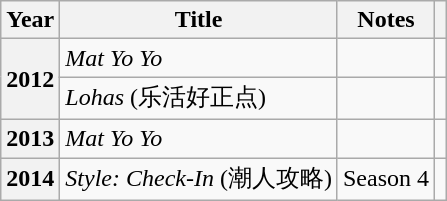<table class="wikitable sortable plainrowheaders">
<tr>
<th scope="col">Year</th>
<th scope="col">Title</th>
<th scope="col" class="unsortable">Notes</th>
<th scope="col" class="unsortable"></th>
</tr>
<tr>
<th scope="row" rowspan="2">2012</th>
<td><em>Mat Yo Yo</em></td>
<td></td>
<td></td>
</tr>
<tr>
<td><em>Lohas</em> (乐活好正点)</td>
<td></td>
<td></td>
</tr>
<tr>
<th scope="row" rowspan="1">2013</th>
<td><em>Mat Yo Yo</em></td>
<td></td>
<td></td>
</tr>
<tr>
<th scope="row" rowspan="1">2014</th>
<td><em>Style: Check-In</em> (潮人攻略)</td>
<td>Season 4</td>
<td></td>
</tr>
</table>
